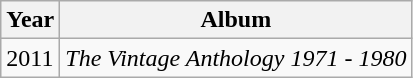<table class="wikitable">
<tr>
<th>Year</th>
<th>Album</th>
</tr>
<tr>
<td>2011</td>
<td><em>The Vintage Anthology 1971 - 1980</em></td>
</tr>
</table>
